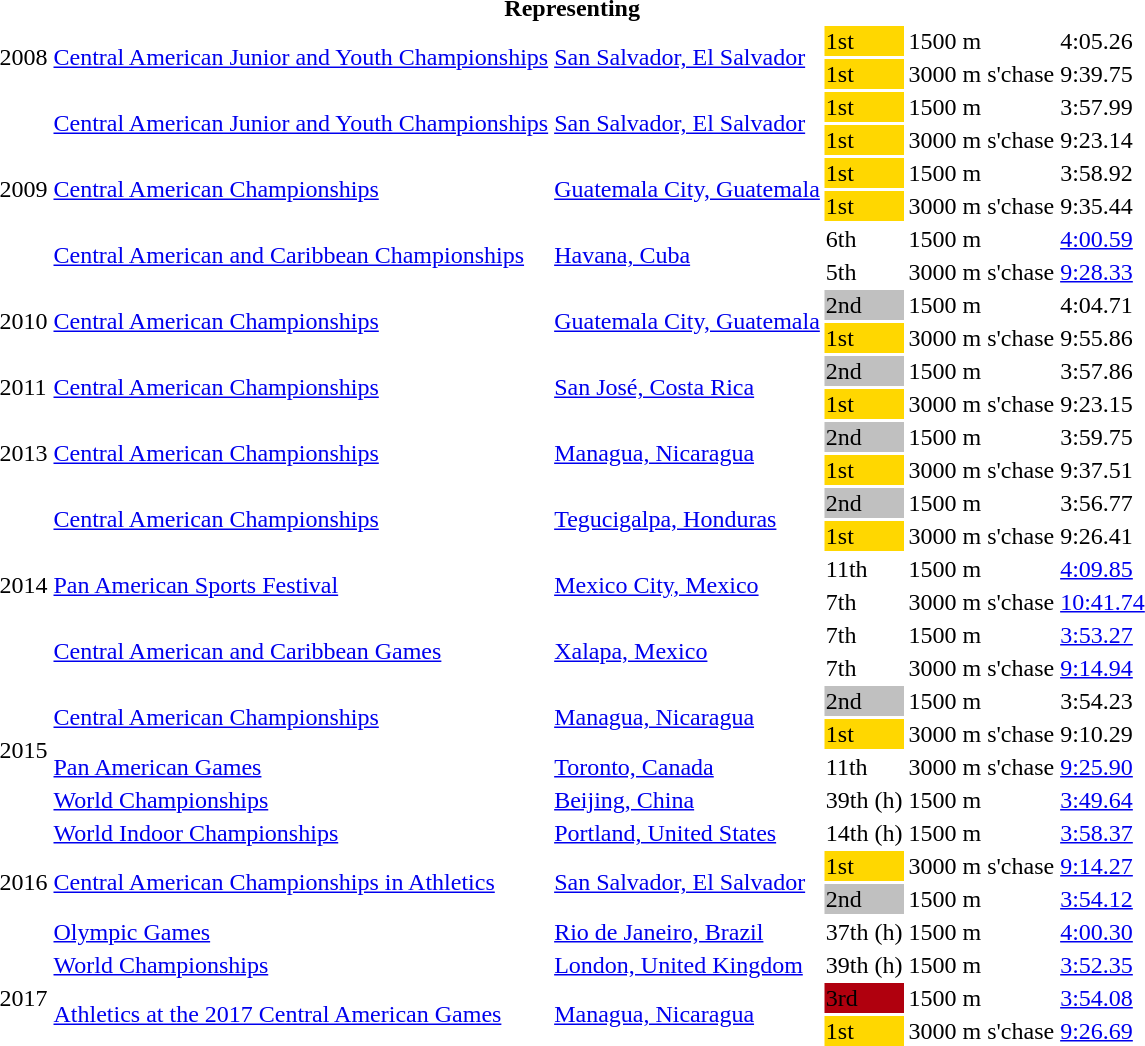<table>
<tr>
<th colspan="6">Representing </th>
</tr>
<tr>
<td rowspan=2>2008</td>
<td rowspan=2><a href='#'>Central American Junior and Youth Championships</a></td>
<td rowspan=2><a href='#'>San Salvador, El Salvador</a></td>
<td bgcolor=gold>1st</td>
<td>1500 m</td>
<td>4:05.26</td>
</tr>
<tr>
<td bgcolor=gold>1st</td>
<td>3000 m s'chase</td>
<td>9:39.75</td>
</tr>
<tr>
<td rowspan=6>2009</td>
<td rowspan=2><a href='#'>Central American Junior and Youth Championships</a></td>
<td rowspan=2><a href='#'>San Salvador, El Salvador</a></td>
<td bgcolor=gold>1st</td>
<td>1500 m</td>
<td>3:57.99</td>
</tr>
<tr>
<td bgcolor=gold>1st</td>
<td>3000 m s'chase</td>
<td>9:23.14</td>
</tr>
<tr>
<td rowspan=2><a href='#'>Central American Championships</a></td>
<td rowspan=2><a href='#'>Guatemala City, Guatemala</a></td>
<td bgcolor=gold>1st</td>
<td>1500 m</td>
<td>3:58.92</td>
</tr>
<tr>
<td bgcolor=gold>1st</td>
<td>3000 m s'chase</td>
<td>9:35.44</td>
</tr>
<tr>
<td rowspan=2><a href='#'>Central American and Caribbean Championships</a></td>
<td rowspan=2><a href='#'>Havana, Cuba</a></td>
<td>6th</td>
<td>1500 m</td>
<td><a href='#'>4:00.59</a></td>
</tr>
<tr>
<td>5th</td>
<td>3000 m s'chase</td>
<td><a href='#'>9:28.33</a></td>
</tr>
<tr>
<td rowspan=2>2010</td>
<td rowspan=2><a href='#'>Central American Championships</a></td>
<td rowspan=2><a href='#'>Guatemala City, Guatemala</a></td>
<td bgcolor=silver>2nd</td>
<td>1500 m</td>
<td>4:04.71</td>
</tr>
<tr>
<td bgcolor=gold>1st</td>
<td>3000 m s'chase</td>
<td>9:55.86</td>
</tr>
<tr>
<td rowspan=2>2011</td>
<td rowspan=2><a href='#'>Central American Championships</a></td>
<td rowspan=2><a href='#'>San José, Costa Rica</a></td>
<td bgcolor=silver>2nd</td>
<td>1500 m</td>
<td>3:57.86</td>
</tr>
<tr>
<td bgcolor=gold>1st</td>
<td>3000 m s'chase</td>
<td>9:23.15</td>
</tr>
<tr>
<td rowspan=2>2013</td>
<td rowspan=2><a href='#'>Central American Championships</a></td>
<td rowspan=2><a href='#'>Managua, Nicaragua</a></td>
<td bgcolor=silver>2nd</td>
<td>1500 m</td>
<td>3:59.75</td>
</tr>
<tr>
<td bgcolor=gold>1st</td>
<td>3000 m s'chase</td>
<td>9:37.51</td>
</tr>
<tr>
<td rowspan=6>2014</td>
<td rowspan=2><a href='#'>Central American Championships</a></td>
<td rowspan=2><a href='#'>Tegucigalpa, Honduras</a></td>
<td bgcolor=silver>2nd</td>
<td>1500 m</td>
<td>3:56.77</td>
</tr>
<tr>
<td bgcolor=gold>1st</td>
<td>3000 m s'chase</td>
<td>9:26.41</td>
</tr>
<tr>
<td rowspan=2><a href='#'>Pan American Sports Festival</a></td>
<td rowspan=2><a href='#'>Mexico City, Mexico</a></td>
<td>11th</td>
<td>1500 m</td>
<td><a href='#'>4:09.85</a></td>
</tr>
<tr>
<td>7th</td>
<td>3000 m s'chase</td>
<td><a href='#'>10:41.74</a></td>
</tr>
<tr>
<td rowspan=2><a href='#'>Central American and Caribbean Games</a></td>
<td rowspan=2><a href='#'>Xalapa, Mexico</a></td>
<td>7th</td>
<td>1500 m</td>
<td><a href='#'>3:53.27</a></td>
</tr>
<tr>
<td>7th</td>
<td>3000 m s'chase</td>
<td><a href='#'>9:14.94</a></td>
</tr>
<tr>
<td rowspan=4>2015</td>
<td rowspan=2><a href='#'>Central American Championships</a></td>
<td rowspan=2><a href='#'>Managua, Nicaragua</a></td>
<td bgcolor=silver>2nd</td>
<td>1500 m</td>
<td>3:54.23</td>
</tr>
<tr>
<td bgcolor=gold>1st</td>
<td>3000 m s'chase</td>
<td>9:10.29</td>
</tr>
<tr>
<td><a href='#'>Pan American Games</a></td>
<td><a href='#'>Toronto, Canada</a></td>
<td>11th</td>
<td>3000 m s'chase</td>
<td><a href='#'>9:25.90</a></td>
</tr>
<tr>
<td><a href='#'>World Championships</a></td>
<td><a href='#'>Beijing, China</a></td>
<td>39th (h)</td>
<td>1500 m</td>
<td><a href='#'>3:49.64</a></td>
</tr>
<tr>
<td rowspan=4>2016</td>
<td><a href='#'>World Indoor Championships</a></td>
<td><a href='#'>Portland, United States</a></td>
<td>14th (h)</td>
<td>1500 m</td>
<td><a href='#'>3:58.37</a></td>
</tr>
<tr>
<td rowspan=2><a href='#'>Central American Championships in Athletics</a></td>
<td rowspan=2><a href='#'>San Salvador, El Salvador</a></td>
<td bgcolor=gold>1st</td>
<td>3000 m s'chase</td>
<td><a href='#'>9:14.27</a></td>
</tr>
<tr>
<td bgcolor=silver>2nd</td>
<td>1500 m</td>
<td><a href='#'>3:54.12</a></td>
</tr>
<tr>
<td><a href='#'>Olympic Games</a></td>
<td><a href='#'>Rio de Janeiro, Brazil</a></td>
<td>37th (h)</td>
<td>1500 m</td>
<td><a href='#'>4:00.30</a></td>
</tr>
<tr>
<td rowspan=3>2017</td>
<td><a href='#'>World Championships</a></td>
<td><a href='#'>London, United Kingdom</a></td>
<td>39th (h)</td>
<td>1500 m</td>
<td><a href='#'>3:52.35</a></td>
</tr>
<tr>
<td rowspan=2><a href='#'>Athletics at the 2017 Central American Games</a></td>
<td rowspan=2><a href='#'>Managua, Nicaragua</a></td>
<td bgcolor=bronze>3rd</td>
<td>1500 m</td>
<td><a href='#'>3:54.08</a></td>
</tr>
<tr>
<td bgcolor=gold>1st</td>
<td>3000 m s'chase</td>
<td><a href='#'>9:26.69</a></td>
</tr>
</table>
